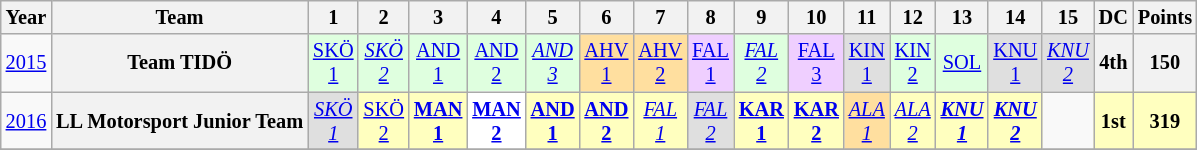<table class="wikitable" style="text-align:center; font-size:85%">
<tr>
<th>Year</th>
<th>Team</th>
<th>1</th>
<th>2</th>
<th>3</th>
<th>4</th>
<th>5</th>
<th>6</th>
<th>7</th>
<th>8</th>
<th>9</th>
<th>10</th>
<th>11</th>
<th>12</th>
<th>13</th>
<th>14</th>
<th>15</th>
<th>DC</th>
<th>Points</th>
</tr>
<tr>
<td><a href='#'>2015</a></td>
<th nowrap>Team TIDÖ</th>
<td style="background:#dfffdf;"><a href='#'>SKÖ<br>1</a><br></td>
<td style="background:#dfffdf;"><em><a href='#'>SKÖ<br>2</a></em><br></td>
<td style="background:#dfffdf;"><a href='#'>AND<br>1</a><br></td>
<td style="background:#dfffdf;"><a href='#'>AND<br>2</a><br></td>
<td style="background:#dfffdf;"><em><a href='#'>AND<br>3</a></em><br></td>
<td style="background:#ffdf9f;"><a href='#'>AHV<br>1</a><br></td>
<td style="background:#ffdf9f;"><a href='#'>AHV<br>2</a><br></td>
<td style="background:#efcfff;"><a href='#'>FAL<br>1</a><br></td>
<td style="background:#dfffdf;"><em><a href='#'>FAL<br>2</a></em><br></td>
<td style="background:#efcfff;"><a href='#'>FAL<br>3</a><br></td>
<td style="background:#dfdfdf;"><a href='#'>KIN<br>1</a><br></td>
<td style="background:#dfffdf;"><a href='#'>KIN<br>2</a><br></td>
<td style="background:#dfffdf;"><a href='#'>SOL</a><br></td>
<td style="background:#dfdfdf;"><a href='#'>KNU<br>1</a><br></td>
<td style="background:#dfdfdf;"><em><a href='#'>KNU<br>2</a></em><br></td>
<th>4th</th>
<th>150</th>
</tr>
<tr>
<td><a href='#'>2016</a></td>
<th nowrap>LL Motorsport Junior Team</th>
<td style="background:#dfdfdf;"><em><a href='#'>SKÖ<br>1</a></em><br></td>
<td style="background:#ffffbf;"><a href='#'>SKÖ<br>2</a><br></td>
<td style="background:#ffffbf;"><strong><a href='#'>MAN<br>1</a></strong><br></td>
<td style="background:#ffffff;"><strong><a href='#'>MAN<br>2</a></strong><br></td>
<td style="background:#ffffbf;"><strong><a href='#'>AND<br>1</a></strong><br></td>
<td style="background:#ffffbf;"><strong><a href='#'>AND<br>2</a></strong><br></td>
<td style="background:#ffffbf;"><em><a href='#'>FAL<br>1</a></em><br></td>
<td style="background:#dfdfdf;"><em><a href='#'>FAL<br>2</a></em><br></td>
<td style="background:#ffffbf;"><strong><a href='#'>KAR<br>1</a></strong><br></td>
<td style="background:#ffffbf;"><strong><a href='#'>KAR<br>2</a></strong><br></td>
<td style="background:#ffdf9f;"><em><a href='#'>ALA<br>1</a></em><br></td>
<td style="background:#ffffbf;"><em><a href='#'>ALA<br>2</a></em><br></td>
<td style="background:#ffffbf;"><strong><em><a href='#'>KNU<br>1</a></em></strong><br></td>
<td style="background:#ffffbf;"><strong><em><a href='#'>KNU<br>2</a></em></strong><br></td>
<td></td>
<th style="background:#ffffbf;">1st</th>
<th style="background:#ffffbf;">319</th>
</tr>
<tr>
</tr>
</table>
